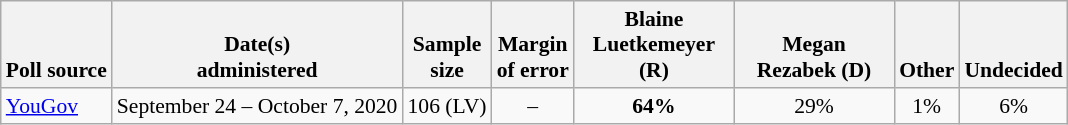<table class="wikitable" style="font-size:90%;text-align:center;">
<tr valign=bottom>
<th>Poll source</th>
<th>Date(s)<br>administered</th>
<th>Sample<br>size</th>
<th>Margin<br>of error</th>
<th style="width:100px;">Blaine<br>Luetkemeyer (R)</th>
<th style="width:100px;">Megan<br>Rezabek (D)</th>
<th>Other</th>
<th>Undecided</th>
</tr>
<tr>
<td style="text-align:left;"><a href='#'>YouGov</a></td>
<td>September 24 – October 7, 2020</td>
<td>106 (LV)</td>
<td>–</td>
<td><strong>64%</strong></td>
<td>29%</td>
<td>1%</td>
<td>6%</td>
</tr>
</table>
